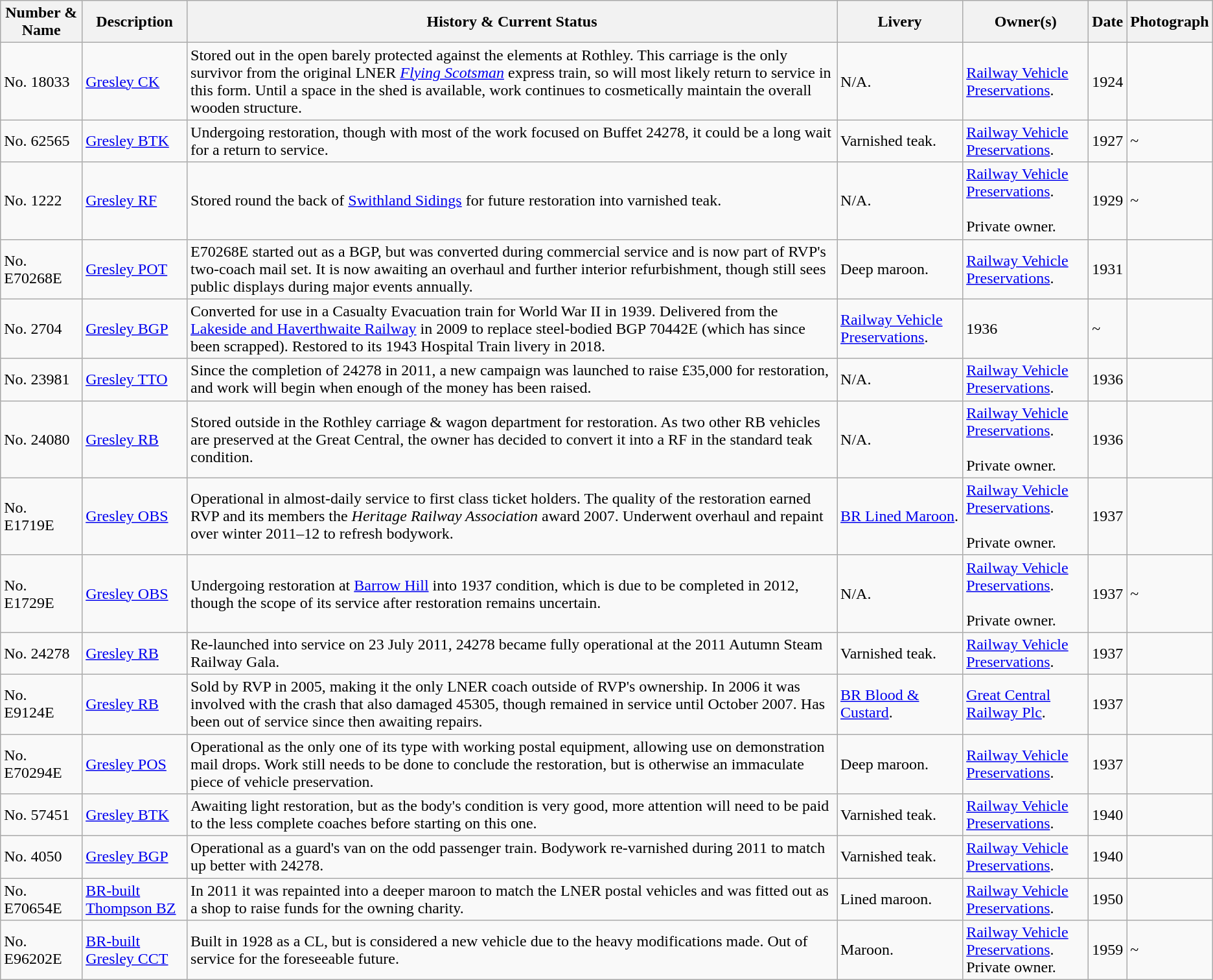<table class="wikitable">
<tr>
<th>Number & Name</th>
<th>Description</th>
<th>History & Current Status</th>
<th>Livery</th>
<th>Owner(s)</th>
<th>Date</th>
<th>Photograph</th>
</tr>
<tr>
<td>No. 18033</td>
<td><a href='#'>Gresley CK</a></td>
<td>Stored out in the open barely protected against the elements at Rothley. This carriage is the only survivor from the original LNER <em><a href='#'>Flying Scotsman</a></em> express train, so will most likely return to service in this form. Until a space in the shed is available, work continues to cosmetically maintain the overall wooden structure.</td>
<td>N/A.</td>
<td><a href='#'>Railway Vehicle Preservations</a>.</td>
<td>1924</td>
<td></td>
</tr>
<tr>
<td>No. 62565</td>
<td><a href='#'>Gresley BTK</a></td>
<td>Undergoing restoration, though with most of the work focused on Buffet 24278, it could be a long wait for a return to service.</td>
<td>Varnished teak.</td>
<td><a href='#'>Railway Vehicle Preservations</a>.</td>
<td>1927</td>
<td>~</td>
</tr>
<tr>
<td>No. 1222</td>
<td><a href='#'>Gresley RF</a></td>
<td>Stored round the back of <a href='#'>Swithland Sidings</a> for future restoration into varnished teak.</td>
<td>N/A.</td>
<td><a href='#'>Railway Vehicle Preservations</a>.<br><br>Private owner.</td>
<td>1929</td>
<td>~</td>
</tr>
<tr>
<td>No. E70268E</td>
<td><a href='#'>Gresley POT</a></td>
<td>E70268E started out as a BGP, but was converted during commercial service and is now part of RVP's two-coach mail set. It is now awaiting an overhaul and further interior refurbishment, though still sees public displays during major events annually.</td>
<td>Deep maroon.</td>
<td><a href='#'>Railway Vehicle Preservations</a>.</td>
<td>1931</td>
<td></td>
</tr>
<tr>
<td>No. 2704</td>
<td><a href='#'>Gresley BGP</a></td>
<td>Converted for use in a Casualty Evacuation train for World War II in 1939. Delivered from the <a href='#'>Lakeside and Haverthwaite Railway</a> in 2009 to replace steel-bodied BGP 70442E (which has since been scrapped). Restored to its 1943 Hospital Train livery in 2018.</td>
<td><a href='#'>Railway Vehicle Preservations</a>.</td>
<td>1936</td>
<td>~</td>
</tr>
<tr>
<td>No. 23981</td>
<td><a href='#'>Gresley TTO</a></td>
<td>Since the completion of 24278 in 2011, a new campaign was launched to raise £35,000 for restoration, and work will begin when enough of the money has been raised.</td>
<td>N/A.</td>
<td><a href='#'>Railway Vehicle Preservations</a>.</td>
<td>1936</td>
<td></td>
</tr>
<tr>
<td>No. 24080</td>
<td><a href='#'>Gresley RB</a></td>
<td>Stored outside in the Rothley carriage & wagon department for restoration. As two other RB vehicles are preserved at the Great Central, the owner has decided to convert it into a RF in the standard teak condition.</td>
<td>N/A.</td>
<td><a href='#'>Railway Vehicle Preservations</a>.<br><br>Private owner.</td>
<td>1936</td>
<td></td>
</tr>
<tr>
<td>No. E1719E</td>
<td><a href='#'>Gresley OBS</a></td>
<td>Operational in almost-daily service to first class ticket holders. The quality of the restoration earned RVP and its members the <em>Heritage Railway Association</em> award 2007. Underwent overhaul and repaint over winter 2011–12 to refresh bodywork.</td>
<td><a href='#'>BR Lined Maroon</a>.</td>
<td><a href='#'>Railway Vehicle Preservations</a>.<br><br>Private owner.</td>
<td>1937</td>
<td></td>
</tr>
<tr>
<td>No. E1729E</td>
<td><a href='#'>Gresley OBS</a></td>
<td>Undergoing restoration at <a href='#'>Barrow Hill</a> into 1937 condition, which is due to be completed in 2012, though the scope of its service after restoration remains uncertain.</td>
<td>N/A.</td>
<td><a href='#'>Railway Vehicle Preservations</a>.<br><br>Private owner.</td>
<td>1937</td>
<td>~</td>
</tr>
<tr>
<td>No. 24278</td>
<td><a href='#'>Gresley RB</a></td>
<td>Re-launched into service on 23 July 2011, 24278 became fully operational at the 2011 Autumn Steam Railway Gala.</td>
<td>Varnished teak.</td>
<td><a href='#'>Railway Vehicle Preservations</a>.</td>
<td>1937</td>
<td></td>
</tr>
<tr>
<td>No. E9124E</td>
<td><a href='#'>Gresley RB</a></td>
<td>Sold by RVP in 2005, making it the only LNER coach outside of RVP's ownership. In 2006 it was involved with the crash that also damaged 45305, though remained in service until October 2007. Has been out of service since then awaiting repairs.</td>
<td><a href='#'>BR Blood & Custard</a>.</td>
<td><a href='#'>Great Central Railway Plc</a>.</td>
<td>1937</td>
<td></td>
</tr>
<tr>
<td>No. E70294E</td>
<td><a href='#'>Gresley POS</a></td>
<td>Operational as the only one of its type with working postal equipment, allowing use on demonstration mail drops. Work still needs to be done to conclude the restoration, but is otherwise an immaculate piece of vehicle preservation.</td>
<td>Deep maroon.</td>
<td><a href='#'>Railway Vehicle Preservations</a>.</td>
<td>1937</td>
<td></td>
</tr>
<tr>
<td>No. 57451</td>
<td><a href='#'>Gresley BTK</a></td>
<td>Awaiting light restoration, but as the body's condition is very good, more attention will need to be paid to the less complete coaches before starting on this one.</td>
<td>Varnished teak.</td>
<td><a href='#'>Railway Vehicle Preservations</a>.</td>
<td>1940</td>
<td></td>
</tr>
<tr>
<td>No. 4050</td>
<td><a href='#'>Gresley BGP</a></td>
<td>Operational as a guard's van on the odd passenger train. Bodywork re-varnished during 2011 to match up better with 24278.</td>
<td>Varnished teak.</td>
<td><a href='#'>Railway Vehicle Preservations</a>.</td>
<td>1940</td>
<td></td>
</tr>
<tr>
<td>No. E70654E</td>
<td><a href='#'>BR-built Thompson BZ</a></td>
<td>In 2011 it was repainted into a deeper maroon to match the LNER postal vehicles and was fitted out as a shop to raise funds for the owning charity.</td>
<td>Lined maroon.</td>
<td><a href='#'>Railway Vehicle Preservations</a>.</td>
<td>1950</td>
<td></td>
</tr>
<tr>
<td>No. E96202E</td>
<td><a href='#'>BR-built Gresley CCT</a></td>
<td>Built in 1928 as a CL, but is considered a new vehicle due to the heavy modifications made. Out of service for the foreseeable future.</td>
<td>Maroon.</td>
<td><a href='#'>Railway Vehicle Preservations</a>.<br>Private owner.</td>
<td>1959</td>
<td>~</td>
</tr>
</table>
